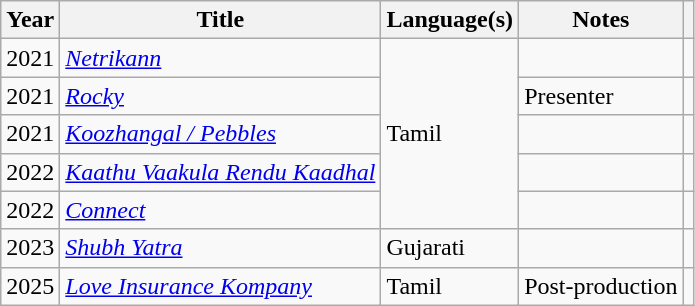<table class="wikitable plainrowheaders sortable">
<tr>
<th scope="col">Year</th>
<th scope="col">Title</th>
<th scope="col">Language(s)</th>
<th scope="col" class="unsortable">Notes</th>
<th scope="col" class="unsortable"></th>
</tr>
<tr>
<td>2021</td>
<td><em><a href='#'>Netrikann</a></em></td>
<td rowspan="5">Tamil</td>
<td></td>
<td></td>
</tr>
<tr>
<td>2021</td>
<td><em><a href='#'>Rocky</a></em></td>
<td>Presenter</td>
<td></td>
</tr>
<tr>
<td>2021</td>
<td><em><a href='#'>Koozhangal / Pebbles</a></em></td>
<td></td>
<td></td>
</tr>
<tr>
<td>2022</td>
<td><em><a href='#'>Kaathu Vaakula Rendu Kaadhal</a></em></td>
<td></td>
<td></td>
</tr>
<tr>
<td>2022</td>
<td><em><a href='#'>Connect</a></em></td>
<td></td>
<td></td>
</tr>
<tr>
<td>2023</td>
<td><em><a href='#'>Shubh Yatra</a></em></td>
<td>Gujarati</td>
<td></td>
<td></td>
</tr>
<tr>
<td>2025</td>
<td><em><a href='#'>Love Insurance Kompany</a></em></td>
<td>Tamil</td>
<td>Post-production</td>
<td></td>
</tr>
</table>
